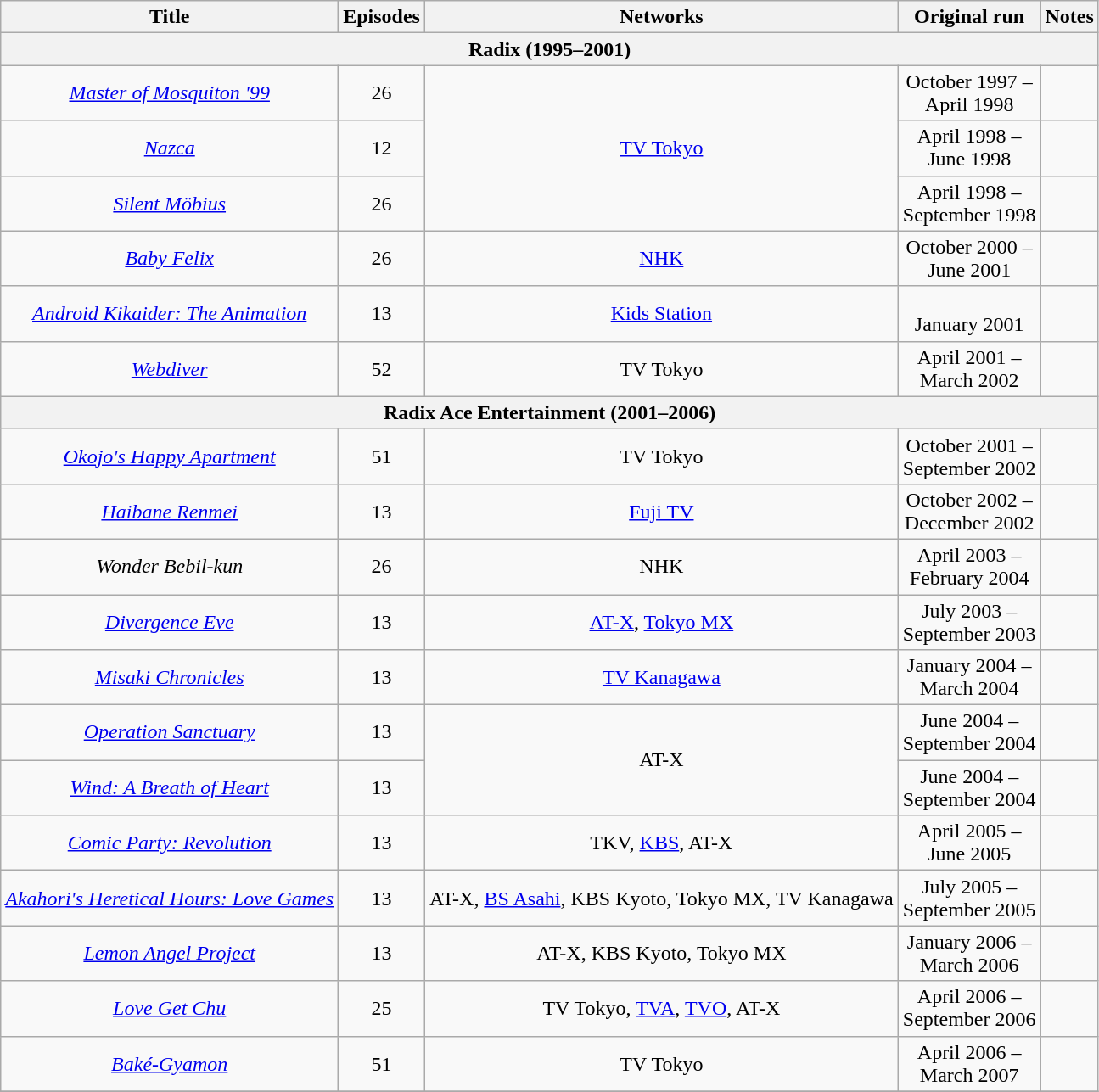<table class="wikitable sortable" style="text-align:center; margin=auto; ">
<tr>
<th scope="col" class="unsortable">Title</th>
<th scope="col" class="unsortable">Episodes</th>
<th scope="col" class="unsortable">Networks</th>
<th scope="col" class="unsortable">Original run</th>
<th scope="col" class="unsortable">Notes</th>
</tr>
<tr>
<th colspan="5">Radix (1995–2001)</th>
</tr>
<tr>
<td><em><a href='#'>Master of Mosquiton '99</a></em></td>
<td>26</td>
<td rowspan="3"><a href='#'>TV Tokyo</a></td>
<td>October 1997 –<br>April 1998</td>
<td align="left"></td>
</tr>
<tr>
<td><em><a href='#'>Nazca</a></em></td>
<td>12</td>
<td>April 1998 –<br>June 1998</td>
<td align="left"></td>
</tr>
<tr>
<td><em><a href='#'>Silent Möbius</a></em></td>
<td>26</td>
<td>April 1998 –<br>September 1998</td>
<td align="left"></td>
</tr>
<tr>
<td><em><a href='#'>Baby Felix</a></em></td>
<td>26</td>
<td><a href='#'>NHK</a></td>
<td>October 2000 –<br>June 2001</td>
<td align="left"></td>
</tr>
<tr>
<td><em><a href='#'>Android Kikaider: The Animation</a></em></td>
<td>13</td>
<td><a href='#'>Kids Station</a></td>
<td><br>January 2001</td>
<td align="left"></td>
</tr>
<tr>
<td><em><a href='#'>Webdiver</a></em></td>
<td>52</td>
<td>TV Tokyo</td>
<td>April 2001 –<br>March 2002</td>
<td align="left"></td>
</tr>
<tr>
<th colspan="5">Radix Ace Entertainment (2001–2006)</th>
</tr>
<tr>
<td><em><a href='#'>Okojo's Happy Apartment</a></em></td>
<td>51</td>
<td>TV Tokyo</td>
<td>October 2001 –<br>September 2002</td>
<td align="left"></td>
</tr>
<tr>
<td><em><a href='#'>Haibane Renmei</a></em></td>
<td>13</td>
<td><a href='#'>Fuji TV</a></td>
<td>October 2002 –<br>December 2002</td>
<td align="left"></td>
</tr>
<tr>
<td><em>Wonder Bebil-kun</em></td>
<td>26</td>
<td>NHK</td>
<td>April 2003 –<br>February 2004</td>
<td align="left"></td>
</tr>
<tr>
<td><em><a href='#'>Divergence Eve</a></em></td>
<td>13</td>
<td><a href='#'>AT-X</a>, <a href='#'>Tokyo MX</a></td>
<td>July 2003 –<br>September 2003</td>
<td align="left"></td>
</tr>
<tr>
<td><em><a href='#'>Misaki Chronicles</a></em></td>
<td>13</td>
<td><a href='#'>TV Kanagawa</a></td>
<td>January 2004 –<br>March 2004</td>
<td align="left"></td>
</tr>
<tr>
<td><em><a href='#'>Operation Sanctuary</a></em></td>
<td>13</td>
<td rowspan="2">AT-X</td>
<td>June 2004 –<br>September 2004</td>
<td align="left"></td>
</tr>
<tr>
<td><em><a href='#'>Wind: A Breath of Heart</a></em></td>
<td>13</td>
<td>June 2004 –<br>September 2004</td>
<td align="left"></td>
</tr>
<tr>
<td><em><a href='#'>Comic Party: Revolution</a></em></td>
<td>13</td>
<td>TKV, <a href='#'>KBS</a>, AT-X</td>
<td>April 2005 –<br>June 2005</td>
<td align="left"></td>
</tr>
<tr>
<td><em><a href='#'>Akahori's Heretical Hours: Love Games</a></em></td>
<td>13</td>
<td>AT-X, <a href='#'>BS Asahi</a>, KBS Kyoto, Tokyo MX, TV Kanagawa</td>
<td>July 2005 –<br>September 2005</td>
<td align="left"></td>
</tr>
<tr>
<td><em><a href='#'>Lemon Angel Project</a></em></td>
<td>13</td>
<td>AT-X, KBS Kyoto, Tokyo MX</td>
<td>January 2006 –<br>March 2006</td>
<td align="left"></td>
</tr>
<tr>
<td><em><a href='#'>Love Get Chu</a></em></td>
<td>25</td>
<td>TV Tokyo, <a href='#'>TVA</a>, <a href='#'>TVO</a>, AT-X</td>
<td>April 2006 –<br>September 2006</td>
<td align="left"></td>
</tr>
<tr>
<td><em><a href='#'>Baké-Gyamon</a></em></td>
<td>51</td>
<td>TV Tokyo</td>
<td>April 2006 –<br>March 2007</td>
<td align="left"></td>
</tr>
<tr>
</tr>
</table>
